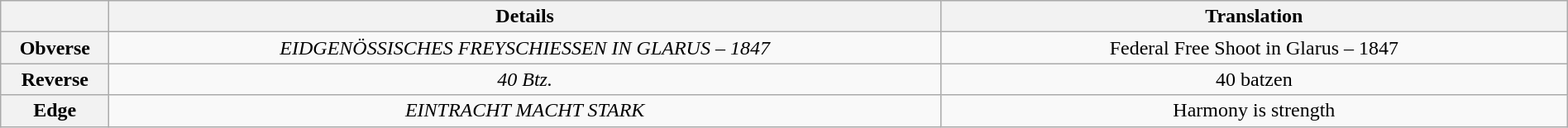<table class="wikitable" width="100%" border="1" style="text-align:center;">
<tr>
<th scope="col" style="width:5em;"></th>
<th scope="col">Details</th>
<th scope="col" style="width:40%;">Translation</th>
</tr>
<tr>
<th scope="row">Obverse</th>
<td><em>EIDGENÖSSISCHES FREYSCHIESSEN IN GLARUS – 1847</em></td>
<td>Federal Free Shoot in Glarus – 1847</td>
</tr>
<tr>
<th scope="row">Reverse</th>
<td><em>40 Btz.</em></td>
<td>40 batzen</td>
</tr>
<tr>
<th scope="row">Edge</th>
<td><em>EINTRACHT MACHT STARK</em></td>
<td>Harmony is strength</td>
</tr>
</table>
